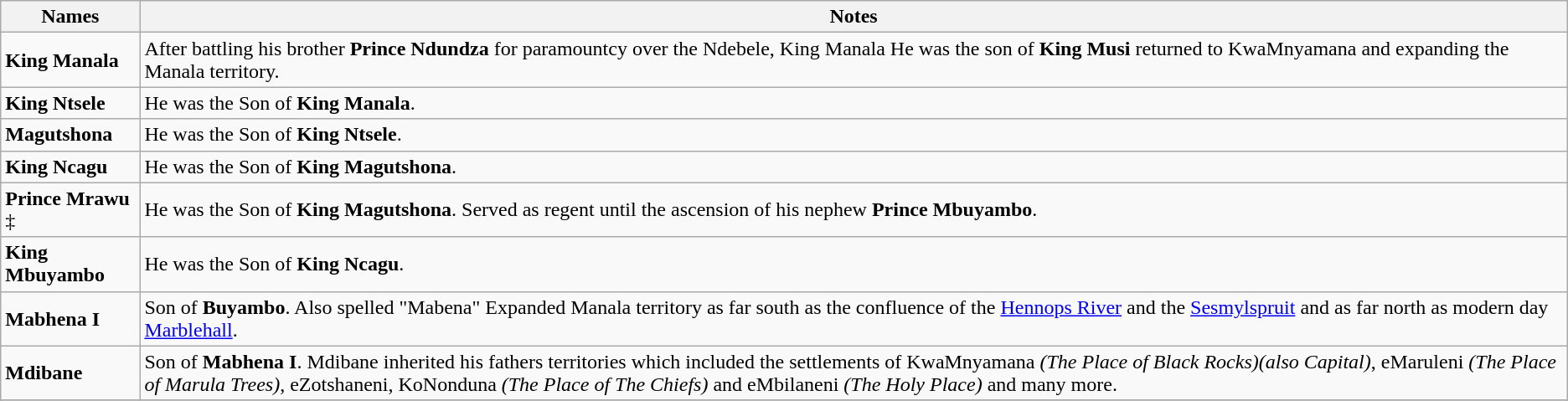<table class="wikitable">
<tr>
<th>Names</th>
<th>Notes</th>
</tr>
<tr>
<td><strong>King Manala</strong></td>
<td>After battling his brother <strong>Prince Ndundza</strong> for paramountcy over the Ndebele, King Manala He was the son of <strong>King Musi</strong> returned to KwaMnyamana and expanding the Manala territory.</td>
</tr>
<tr>
<td><strong>King Ntsele</strong></td>
<td>He was the Son of <strong>King Manala</strong>.</td>
</tr>
<tr>
<td><strong>Magutshona</strong></td>
<td>He was the Son of <strong>King Ntsele</strong>.</td>
</tr>
<tr>
<td><strong>King Ncagu</strong></td>
<td>He was the Son of <strong>King Magutshona</strong>.</td>
</tr>
<tr>
<td><strong>Prince Mrawu</strong> ‡</td>
<td>He was the Son of <strong>King Magutshona</strong>. Served as regent until the ascension of his nephew <strong>Prince Mbuyambo</strong>.</td>
</tr>
<tr>
<td><strong>King Mbuyambo</strong></td>
<td>He was the Son of <strong>King Ncagu</strong>.</td>
</tr>
<tr>
<td><strong>Mabhena I</strong></td>
<td>Son of <strong>Buyambo</strong>. Also spelled "Mabena" Expanded Manala territory as far south as the confluence of the <a href='#'>Hennops River</a> and the <a href='#'>Sesmylspruit</a> and as far north as modern day <a href='#'>Marblehall</a>.</td>
</tr>
<tr>
<td><strong>Mdibane</strong></td>
<td>Son of <strong>Mabhena I</strong>. Mdibane inherited his fathers territories which included the settlements of KwaMnyamana <em>(The Place of Black Rocks)(also Capital)</em>, eMaruleni <em>(The Place of Marula Trees)</em>, eZotshaneni, KoNonduna <em>(The Place of The Chiefs)</em> and eMbilaneni <em>(The Holy Place)</em> and many more.</td>
</tr>
<tr>
</tr>
</table>
